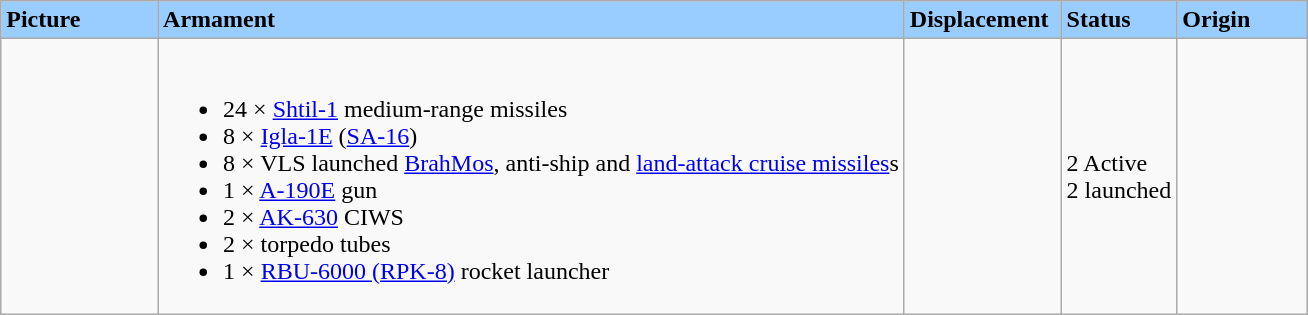<table class="wikitable">
<tr>
<th style="text-align:left; width:12%; background:#9cf;"><div>Picture</div></th>
<th style="text-align:left; background:#9cf;"><div>Armament</div></th>
<th style="text-align:left; width:12%; background:#9cf;"><div>Displacement</div></th>
<th style="text-align:left; background:#9cf;"><div>Status</div></th>
<th style="text-align:left; width:10%; background:#9cf;"><div>Origin</div></th>
</tr>
<tr>
<td></td>
<td><br><ul><li>24 × <a href='#'>Shtil-1</a> medium-range missiles</li><li>8 × <a href='#'>Igla-1E</a> (<a href='#'>SA-16</a>)</li><li>8 × VLS launched <a href='#'>BrahMos</a>, anti-ship and <a href='#'>land-attack cruise missiles</a>s</li><li>1 ×   <a href='#'>A-190E</a> gun</li><li>2 × <a href='#'>AK-630</a> CIWS</li><li>2 ×  torpedo tubes</li><li>1 × <a href='#'>RBU-6000 (RPK-8)</a> rocket launcher</li></ul></td>
<td></td>
<td>2 Active<br>2 launched</td>
<td></td>
</tr>
</table>
